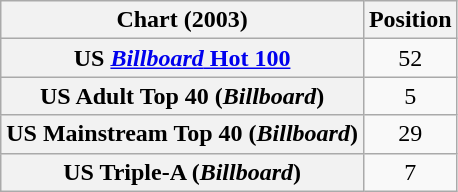<table class="wikitable sortable plainrowheaders" style="text-align:center">
<tr>
<th>Chart (2003)</th>
<th>Position</th>
</tr>
<tr>
<th scope="row">US <a href='#'><em>Billboard</em> Hot 100</a></th>
<td>52</td>
</tr>
<tr>
<th scope="row">US Adult Top 40 (<em>Billboard</em>)</th>
<td>5</td>
</tr>
<tr>
<th scope="row">US Mainstream Top 40 (<em>Billboard</em>)</th>
<td>29</td>
</tr>
<tr>
<th scope="row">US Triple-A (<em>Billboard</em>)</th>
<td>7</td>
</tr>
</table>
